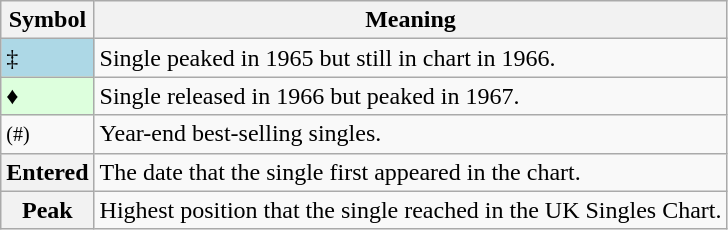<table Class="wikitable">
<tr>
<th>Symbol</th>
<th>Meaning</th>
</tr>
<tr>
<td bgcolor=lightblue>‡</td>
<td>Single peaked in 1965 but still in chart in 1966.</td>
</tr>
<tr>
<td bgcolor=#DDFFDD>♦</td>
<td>Single released in 1966 but peaked in 1967.</td>
</tr>
<tr>
<td><small>(#)</small></td>
<td>Year-end best-selling singles.</td>
</tr>
<tr>
<th>Entered</th>
<td>The date that the single first appeared in the chart.</td>
</tr>
<tr>
<th>Peak</th>
<td>Highest position that the single reached in the UK Singles Chart.</td>
</tr>
</table>
